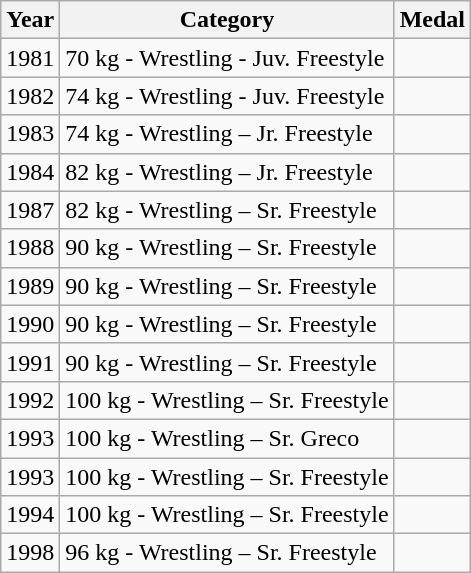<table class="wikitable">
<tr>
<th>Year</th>
<th>Category</th>
<th>Medal</th>
</tr>
<tr>
<td align="center">1981</td>
<td>70 kg - Wrestling - Juv. Freestyle</td>
<td align="center"></td>
</tr>
<tr>
<td align="center">1982</td>
<td>74 kg - Wrestling - Juv. Freestyle</td>
<td align="center"></td>
</tr>
<tr>
<td align="center">1983</td>
<td>74 kg - Wrestling – Jr. Freestyle</td>
<td align="center"></td>
</tr>
<tr>
<td align="center">1984</td>
<td>82 kg - Wrestling – Jr. Freestyle</td>
<td align="center"></td>
</tr>
<tr>
<td align="center">1987</td>
<td>82 kg - Wrestling – Sr. Freestyle</td>
<td align="center"></td>
</tr>
<tr>
<td align="center">1988</td>
<td>90 kg - Wrestling – Sr. Freestyle</td>
<td align="center"></td>
</tr>
<tr>
<td align="center">1989</td>
<td>90 kg - Wrestling – Sr. Freestyle</td>
<td align="center"></td>
</tr>
<tr>
<td align="center">1990</td>
<td>90 kg - Wrestling – Sr. Freestyle</td>
<td align="center"></td>
</tr>
<tr>
<td align="center">1991</td>
<td>90 kg - Wrestling – Sr. Freestyle</td>
<td align="center"></td>
</tr>
<tr>
<td align="center">1992</td>
<td>100 kg - Wrestling – Sr. Freestyle</td>
<td align="center"></td>
</tr>
<tr>
<td align="center">1993</td>
<td>100 kg - Wrestling – Sr. Greco</td>
<td align="center"></td>
</tr>
<tr>
<td align="center">1993</td>
<td>100 kg - Wrestling – Sr. Freestyle</td>
<td align="center"></td>
</tr>
<tr>
<td align="center">1994</td>
<td>100 kg - Wrestling – Sr. Freestyle</td>
<td align="center"></td>
</tr>
<tr>
<td align="center">1998</td>
<td>96 kg - Wrestling – Sr. Freestyle</td>
<td align="center"></td>
</tr>
</table>
